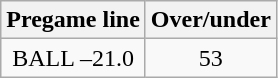<table class="wikitable">
<tr align="center">
<th style=>Pregame line</th>
<th style=>Over/under</th>
</tr>
<tr align="center">
<td>BALL –21.0</td>
<td>53</td>
</tr>
</table>
